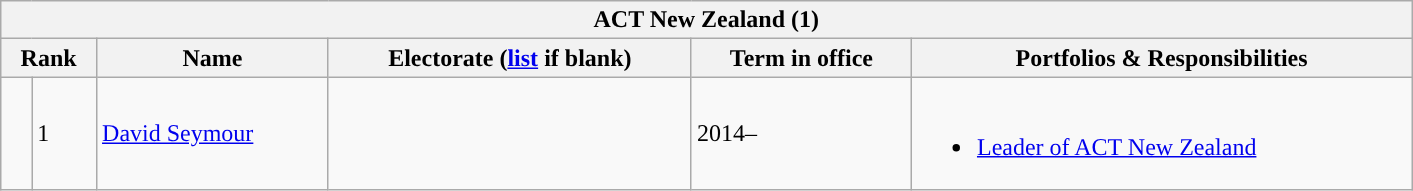<table role="presentation" class="wikitable mw-collapsible mw-collapsed">
<tr>
<th colspan="6" style="width: 700pt; background: ">ACT New Zealand (1)</th>
</tr>
<tr>
<th colspan="2">Rank</th>
<th>Name</th>
<th>Electorate (<a href='#'>list</a> if blank)</th>
<th>Term in office</th>
<th>Portfolios & Responsibilities</th>
</tr>
<tr>
<td></td>
<td>1</td>
<td><a href='#'>David Seymour</a></td>
<td></td>
<td>2014–</td>
<td><br><ul><li><a href='#'>Leader of ACT New Zealand</a></li></ul></td>
</tr>
</table>
